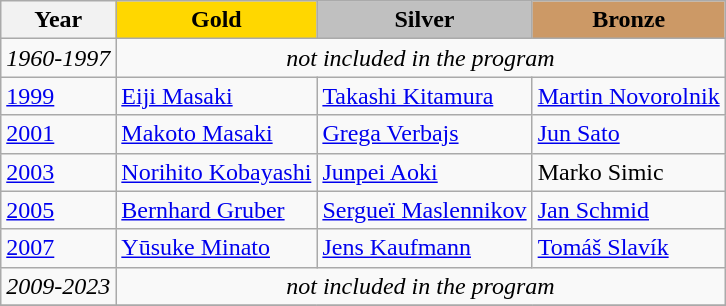<table class="wikitable">
<tr>
<th>Year</th>
<td align=center bgcolor=gold><strong>Gold</strong></td>
<td align=center bgcolor=silver><strong>Silver</strong></td>
<td align=center bgcolor=cc9966><strong>Bronze</strong></td>
</tr>
<tr>
<td><em>1960-1997</em></td>
<td colspan=3 align=center><em>not included in the program</em></td>
</tr>
<tr>
<td><a href='#'>1999</a></td>
<td> <a href='#'>Eiji Masaki</a></td>
<td> <a href='#'>Takashi Kitamura</a></td>
<td> <a href='#'>Martin Novorolnik</a></td>
</tr>
<tr>
<td><a href='#'>2001</a></td>
<td> <a href='#'>Makoto Masaki</a></td>
<td> <a href='#'>Grega Verbajs</a></td>
<td> <a href='#'>Jun Sato</a></td>
</tr>
<tr>
<td><a href='#'>2003</a></td>
<td> <a href='#'>Norihito Kobayashi</a></td>
<td> <a href='#'>Junpei Aoki</a></td>
<td> Marko Simic</td>
</tr>
<tr>
<td><a href='#'>2005</a></td>
<td> <a href='#'>Bernhard Gruber</a></td>
<td> <a href='#'>Sergueï Maslennikov</a></td>
<td> <a href='#'>Jan Schmid</a></td>
</tr>
<tr>
<td><a href='#'>2007</a></td>
<td> <a href='#'>Yūsuke Minato</a></td>
<td> <a href='#'>Jens Kaufmann</a></td>
<td> <a href='#'>Tomáš Slavík</a></td>
</tr>
<tr>
<td><em>2009-2023</em></td>
<td colspan=3 align=center><em>not included in the program</em></td>
</tr>
<tr>
</tr>
</table>
